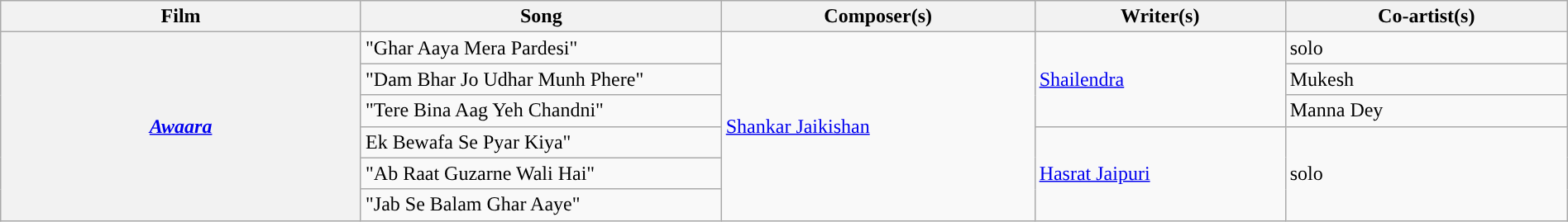<table class="wikitable plainrowheaders" style="width:100%; textcolor:#000">
<tr style="background:#b0e0e66;">
<th scope="col" style="width:23%;"><strong>Film</strong></th>
<th scope="col" style="width:23%;"><strong>Song</strong></th>
<th scope="col" style="width:20%;"><strong>Composer(s)</strong></th>
<th scope="col" style="width:16%;"><strong>Writer(s)</strong></th>
<th scope="col" style="width:18%;"><strong>Co-artist(s)</strong></th>
</tr>
<tr>
<th Rowspan=6><em><a href='#'>Awaara</a></em></th>
<td>"Ghar Aaya Mera Pardesi"</td>
<td rowspan=6><a href='#'>Shankar Jaikishan</a></td>
<td rowspan=3><a href='#'>Shailendra</a></td>
<td>solo</td>
</tr>
<tr>
<td>"Dam Bhar Jo Udhar Munh Phere"</td>
<td>Mukesh</td>
</tr>
<tr>
<td>"Tere Bina Aag Yeh Chandni"</td>
<td>Manna Dey</td>
</tr>
<tr>
<td>Ek Bewafa Se Pyar Kiya"</td>
<td rowspan=3><a href='#'>Hasrat Jaipuri</a></td>
<td rowspan=3>solo</td>
</tr>
<tr>
<td>"Ab Raat Guzarne Wali Hai"</td>
</tr>
<tr>
<td>"Jab Se Balam Ghar Aaye"</td>
</tr>
</table>
